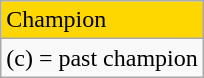<table class="wikitable">
<tr style="background:gold">
<td>Champion</td>
</tr>
<tr>
<td>(c) = past champion</td>
</tr>
</table>
